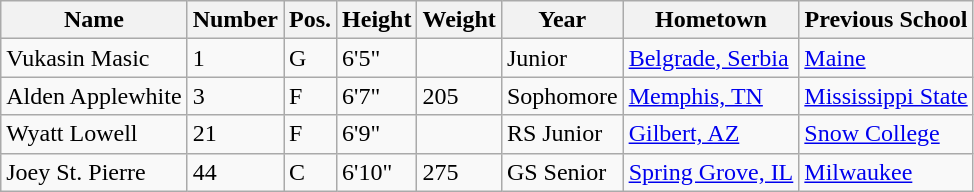<table class="wikitable sortable" border="1">
<tr>
<th>Name</th>
<th>Number</th>
<th>Pos.</th>
<th>Height</th>
<th>Weight</th>
<th>Year</th>
<th>Hometown</th>
<th class="unsortable">Previous School</th>
</tr>
<tr>
<td>Vukasin Masic</td>
<td>1</td>
<td>G</td>
<td>6'5"</td>
<td></td>
<td>Junior</td>
<td><a href='#'>Belgrade, Serbia</a></td>
<td><a href='#'>Maine</a></td>
</tr>
<tr>
<td>Alden Applewhite</td>
<td>3</td>
<td>F</td>
<td>6'7"</td>
<td>205</td>
<td>Sophomore</td>
<td><a href='#'>Memphis, TN</a></td>
<td><a href='#'>Mississippi State</a></td>
</tr>
<tr>
<td>Wyatt Lowell</td>
<td>21</td>
<td>F</td>
<td>6'9"</td>
<td></td>
<td>RS Junior</td>
<td><a href='#'>Gilbert, AZ</a></td>
<td><a href='#'>Snow College</a></td>
</tr>
<tr>
<td>Joey St. Pierre</td>
<td>44</td>
<td>C</td>
<td>6'10"</td>
<td>275</td>
<td>GS Senior</td>
<td><a href='#'>Spring Grove, IL</a></td>
<td><a href='#'>Milwaukee</a></td>
</tr>
</table>
